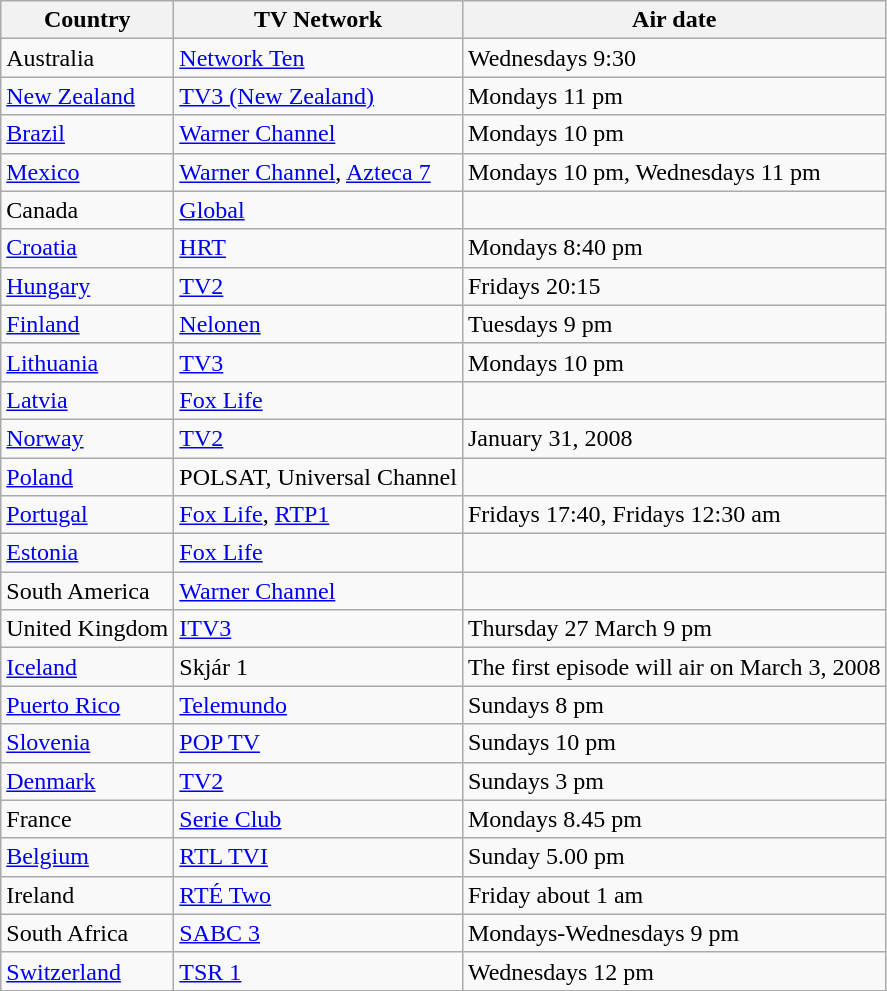<table class="wikitable sortable">
<tr>
<th>Country</th>
<th>TV Network</th>
<th>Air date</th>
</tr>
<tr>
<td> Australia</td>
<td><a href='#'>Network Ten</a></td>
<td>Wednesdays 9:30</td>
</tr>
<tr>
<td> <a href='#'>New Zealand</a></td>
<td><a href='#'>TV3 (New Zealand)</a></td>
<td>Mondays 11 pm</td>
</tr>
<tr>
<td> <a href='#'>Brazil</a></td>
<td><a href='#'>Warner Channel</a></td>
<td>Mondays 10 pm</td>
</tr>
<tr>
<td> <a href='#'>Mexico</a></td>
<td><a href='#'>Warner Channel</a>, <a href='#'>Azteca 7</a></td>
<td>Mondays 10 pm, Wednesdays 11 pm</td>
</tr>
<tr>
<td> Canada</td>
<td><a href='#'>Global</a></td>
<td></td>
</tr>
<tr>
<td> <a href='#'>Croatia</a></td>
<td><a href='#'>HRT</a></td>
<td>Mondays 8:40 pm</td>
</tr>
<tr>
<td> <a href='#'>Hungary</a></td>
<td><a href='#'>TV2</a></td>
<td>Fridays 20:15</td>
</tr>
<tr>
<td> <a href='#'>Finland</a></td>
<td><a href='#'>Nelonen</a></td>
<td>Tuesdays 9 pm</td>
</tr>
<tr>
<td> <a href='#'>Lithuania</a></td>
<td><a href='#'>TV3</a></td>
<td>Mondays 10 pm</td>
</tr>
<tr>
<td> <a href='#'>Latvia</a></td>
<td><a href='#'>Fox Life</a></td>
<td></td>
</tr>
<tr>
<td> <a href='#'>Norway</a></td>
<td><a href='#'>TV2</a></td>
<td>January 31, 2008</td>
</tr>
<tr>
<td> <a href='#'>Poland</a></td>
<td>POLSAT, Universal Channel</td>
<td></td>
</tr>
<tr>
<td> <a href='#'>Portugal</a></td>
<td><a href='#'>Fox Life</a>, <a href='#'>RTP1</a></td>
<td>Fridays 17:40, Fridays 12:30 am</td>
</tr>
<tr>
<td> <a href='#'>Estonia</a></td>
<td><a href='#'>Fox Life</a></td>
</tr>
<tr>
<td> South America</td>
<td><a href='#'>Warner Channel</a></td>
<td></td>
</tr>
<tr>
<td> United Kingdom</td>
<td><a href='#'>ITV3</a></td>
<td>Thursday 27 March 9 pm</td>
</tr>
<tr>
<td> <a href='#'>Iceland</a></td>
<td>Skjár 1</td>
<td>The first episode will air on March 3, 2008</td>
</tr>
<tr>
<td> <a href='#'>Puerto Rico</a></td>
<td><a href='#'>Telemundo</a></td>
<td>Sundays 8 pm</td>
</tr>
<tr>
<td> <a href='#'>Slovenia</a></td>
<td><a href='#'>POP TV</a></td>
<td>Sundays 10 pm</td>
</tr>
<tr>
<td> <a href='#'>Denmark</a></td>
<td><a href='#'>TV2</a></td>
<td>Sundays 3 pm</td>
</tr>
<tr>
<td> France</td>
<td><a href='#'>Serie Club</a></td>
<td>Mondays 8.45 pm</td>
</tr>
<tr>
<td> <a href='#'>Belgium</a></td>
<td><a href='#'>RTL TVI</a></td>
<td>Sunday 5.00 pm</td>
</tr>
<tr>
<td> Ireland</td>
<td><a href='#'>RTÉ Two</a></td>
<td>Friday about 1 am</td>
</tr>
<tr>
<td> South Africa</td>
<td><a href='#'>SABC 3</a></td>
<td>Mondays-Wednesdays 9 pm</td>
</tr>
<tr>
<td> <a href='#'>Switzerland</a></td>
<td><a href='#'>TSR 1</a></td>
<td>Wednesdays 12 pm</td>
</tr>
<tr>
</tr>
</table>
